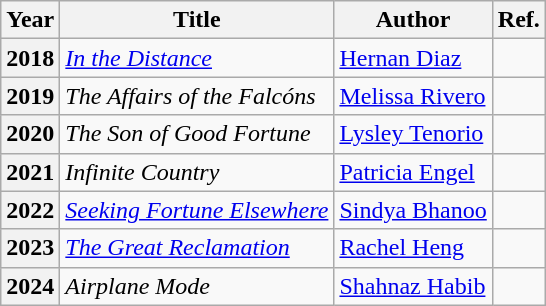<table class="wikitable sortable">
<tr>
<th>Year</th>
<th>Title</th>
<th>Author</th>
<th>Ref.</th>
</tr>
<tr>
<th>2018</th>
<td><em><a href='#'>In the Distance</a></em></td>
<td><a href='#'>Hernan Diaz</a></td>
<td></td>
</tr>
<tr>
<th>2019</th>
<td><em>The Affairs of the Falcóns</em></td>
<td><a href='#'>Melissa Rivero</a></td>
<td></td>
</tr>
<tr>
<th>2020</th>
<td><em>The Son of Good Fortune</em></td>
<td><a href='#'>Lysley Tenorio</a></td>
<td></td>
</tr>
<tr>
<th>2021</th>
<td><em>Infinite Country</em></td>
<td><a href='#'>Patricia Engel</a></td>
<td></td>
</tr>
<tr>
<th>2022</th>
<td><em><a href='#'>Seeking Fortune Elsewhere</a></em></td>
<td><a href='#'>Sindya Bhanoo</a></td>
<td></td>
</tr>
<tr>
<th>2023</th>
<td><em><a href='#'>The Great Reclamation</a></em></td>
<td><a href='#'>Rachel Heng</a></td>
<td></td>
</tr>
<tr>
<th>2024</th>
<td><em>Airplane Mode</em></td>
<td><a href='#'>Shahnaz Habib</a></td>
<td></td>
</tr>
</table>
